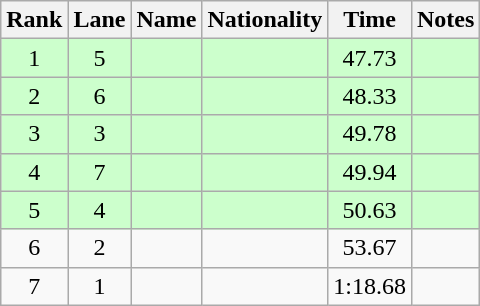<table class="wikitable sortable" style="text-align:center">
<tr>
<th>Rank</th>
<th>Lane</th>
<th>Name</th>
<th>Nationality</th>
<th>Time</th>
<th>Notes</th>
</tr>
<tr bgcolor=ccffcc>
<td>1</td>
<td>5</td>
<td align=left></td>
<td align=left></td>
<td>47.73</td>
<td><strong></strong></td>
</tr>
<tr bgcolor=ccffcc>
<td>2</td>
<td>6</td>
<td align=left></td>
<td align=left></td>
<td>48.33</td>
<td><strong></strong></td>
</tr>
<tr bgcolor=ccffcc>
<td>3</td>
<td>3</td>
<td align=left></td>
<td align=left></td>
<td>49.78</td>
<td><strong></strong></td>
</tr>
<tr bgcolor=ccffcc>
<td>4</td>
<td>7</td>
<td align=left></td>
<td align=left></td>
<td>49.94</td>
<td><strong></strong></td>
</tr>
<tr bgcolor=ccffcc>
<td>5</td>
<td>4</td>
<td align=left></td>
<td align=left></td>
<td>50.63</td>
<td><strong></strong></td>
</tr>
<tr>
<td>6</td>
<td>2</td>
<td align=left></td>
<td align=left></td>
<td>53.67</td>
<td><strong></strong></td>
</tr>
<tr>
<td>7</td>
<td>1</td>
<td align=left></td>
<td align=left></td>
<td>1:18.68</td>
<td></td>
</tr>
</table>
